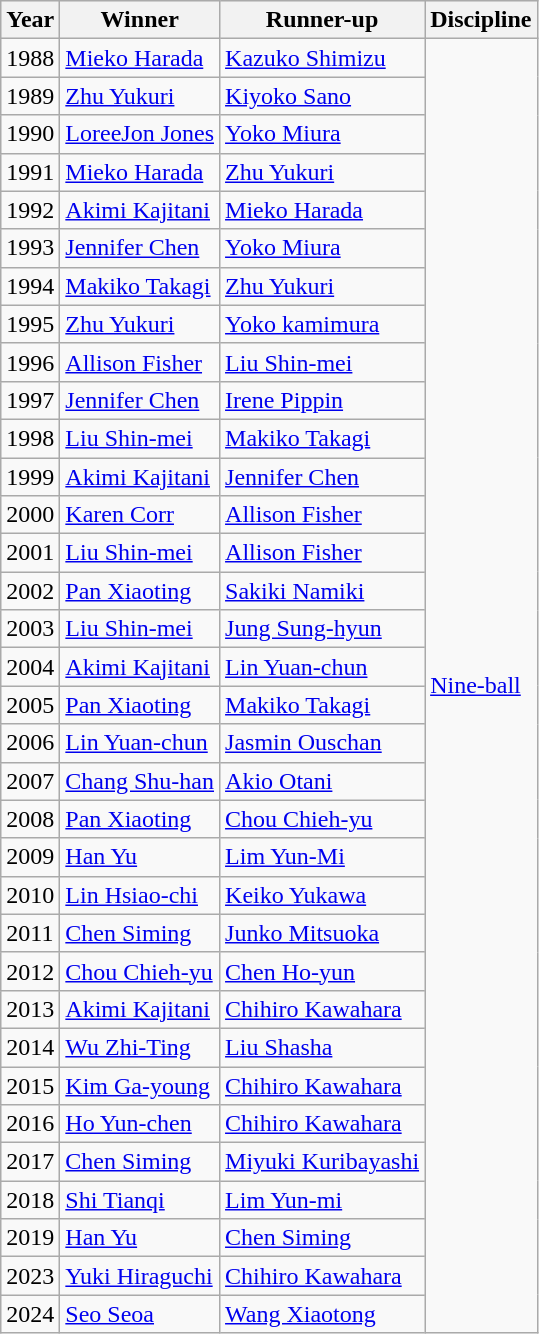<table class="wikitable sortable">
<tr bgcolor="#efefef">
<th>Year</th>
<th class="unsortable">Winner</th>
<th>Runner-up</th>
<th>Discipline</th>
</tr>
<tr>
<td>1988</td>
<td> <a href='#'>Mieko Harada</a></td>
<td> <a href='#'>Kazuko Shimizu</a></td>
<td rowspan="36"><a href='#'>Nine-ball</a></td>
</tr>
<tr>
<td>1989</td>
<td> <a href='#'>Zhu Yukuri</a></td>
<td> <a href='#'>Kiyoko Sano</a></td>
</tr>
<tr>
<td>1990</td>
<td> <a href='#'>LoreeJon Jones</a></td>
<td> <a href='#'>Yoko Miura</a></td>
</tr>
<tr>
<td>1991</td>
<td> <a href='#'>Mieko Harada</a> </td>
<td> <a href='#'>Zhu Yukuri</a></td>
</tr>
<tr>
<td>1992</td>
<td> <a href='#'>Akimi Kajitani</a></td>
<td> <a href='#'>Mieko Harada</a></td>
</tr>
<tr>
<td>1993</td>
<td> <a href='#'>Jennifer Chen</a></td>
<td> <a href='#'>Yoko Miura</a></td>
</tr>
<tr>
<td>1994</td>
<td> <a href='#'>Makiko Takagi</a></td>
<td> <a href='#'>Zhu Yukuri</a></td>
</tr>
<tr>
<td>1995</td>
<td> <a href='#'>Zhu Yukuri</a> </td>
<td> <a href='#'>Yoko kamimura</a></td>
</tr>
<tr>
<td>1996</td>
<td> <a href='#'>Allison Fisher</a></td>
<td> <a href='#'>Liu Shin-mei</a></td>
</tr>
<tr>
<td>1997</td>
<td> <a href='#'>Jennifer Chen</a> </td>
<td> <a href='#'>Irene Pippin</a></td>
</tr>
<tr>
<td>1998</td>
<td> <a href='#'>Liu Shin-mei</a></td>
<td> <a href='#'>Makiko Takagi</a></td>
</tr>
<tr>
<td>1999</td>
<td> <a href='#'>Akimi Kajitani</a> </td>
<td> <a href='#'>Jennifer Chen</a></td>
</tr>
<tr>
<td>2000</td>
<td> <a href='#'>Karen Corr</a></td>
<td> <a href='#'>Allison Fisher</a></td>
</tr>
<tr>
<td>2001</td>
<td> <a href='#'>Liu Shin-mei</a> </td>
<td> <a href='#'>Allison Fisher</a></td>
</tr>
<tr>
<td>2002</td>
<td> <a href='#'>Pan Xiaoting</a></td>
<td> <a href='#'>Sakiki Namiki</a></td>
</tr>
<tr>
<td>2003</td>
<td> <a href='#'>Liu Shin-mei</a> </td>
<td> <a href='#'>Jung Sung-hyun</a></td>
</tr>
<tr>
<td>2004</td>
<td> <a href='#'>Akimi Kajitani</a> </td>
<td> <a href='#'>Lin Yuan-chun</a></td>
</tr>
<tr>
<td>2005</td>
<td> <a href='#'>Pan Xiaoting</a> </td>
<td> <a href='#'>Makiko Takagi</a></td>
</tr>
<tr>
<td>2006</td>
<td> <a href='#'>Lin Yuan-chun</a></td>
<td> <a href='#'>Jasmin Ouschan</a></td>
</tr>
<tr>
<td>2007</td>
<td> <a href='#'>Chang Shu-han</a></td>
<td> <a href='#'>Akio Otani</a></td>
</tr>
<tr>
<td>2008</td>
<td> <a href='#'>Pan Xiaoting</a> </td>
<td> <a href='#'>Chou Chieh-yu</a></td>
</tr>
<tr>
<td>2009</td>
<td> <a href='#'>Han Yu</a></td>
<td> <a href='#'>Lim Yun-Mi</a></td>
</tr>
<tr>
<td>2010</td>
<td> <a href='#'>Lin Hsiao-chi</a></td>
<td> <a href='#'>Keiko Yukawa</a></td>
</tr>
<tr>
<td>2011</td>
<td> <a href='#'>Chen Siming</a></td>
<td> <a href='#'>Junko Mitsuoka</a></td>
</tr>
<tr>
<td>2012</td>
<td> <a href='#'>Chou Chieh-yu</a></td>
<td> <a href='#'>Chen Ho-yun</a></td>
</tr>
<tr>
<td>2013</td>
<td> <a href='#'>Akimi Kajitani</a> </td>
<td> <a href='#'>Chihiro Kawahara</a></td>
</tr>
<tr>
<td>2014</td>
<td> <a href='#'>Wu Zhi-Ting</a></td>
<td> <a href='#'>Liu Shasha</a></td>
</tr>
<tr>
<td>2015</td>
<td> <a href='#'>Kim Ga-young</a></td>
<td> <a href='#'>Chihiro Kawahara</a></td>
</tr>
<tr>
<td>2016</td>
<td> <a href='#'>Ho Yun-chen</a></td>
<td> <a href='#'>Chihiro Kawahara</a></td>
</tr>
<tr>
<td>2017</td>
<td> <a href='#'>Chen Siming</a> </td>
<td> <a href='#'>Miyuki Kuribayashi</a></td>
</tr>
<tr>
<td>2018</td>
<td> <a href='#'>Shi Tianqi</a></td>
<td> <a href='#'>Lim Yun-mi</a></td>
</tr>
<tr>
<td>2019</td>
<td> <a href='#'>Han Yu</a> </td>
<td> <a href='#'>Chen Siming</a></td>
</tr>
<tr>
<td>2023</td>
<td> <a href='#'>Yuki Hiraguchi</a></td>
<td> <a href='#'>Chihiro Kawahara</a></td>
</tr>
<tr>
<td>2024</td>
<td> <a href='#'>Seo Seoa</a></td>
<td> <a href='#'>Wang Xiaotong</a></td>
</tr>
</table>
